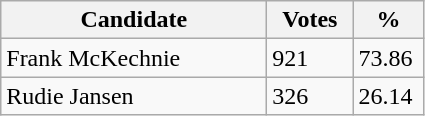<table class="wikitable">
<tr>
<th style="width: 170px">Candidate</th>
<th style="width: 50px">Votes</th>
<th style="width: 40px">%</th>
</tr>
<tr>
<td>Frank McKechnie</td>
<td>921</td>
<td>73.86</td>
</tr>
<tr>
<td>Rudie Jansen</td>
<td>326</td>
<td>26.14</td>
</tr>
</table>
